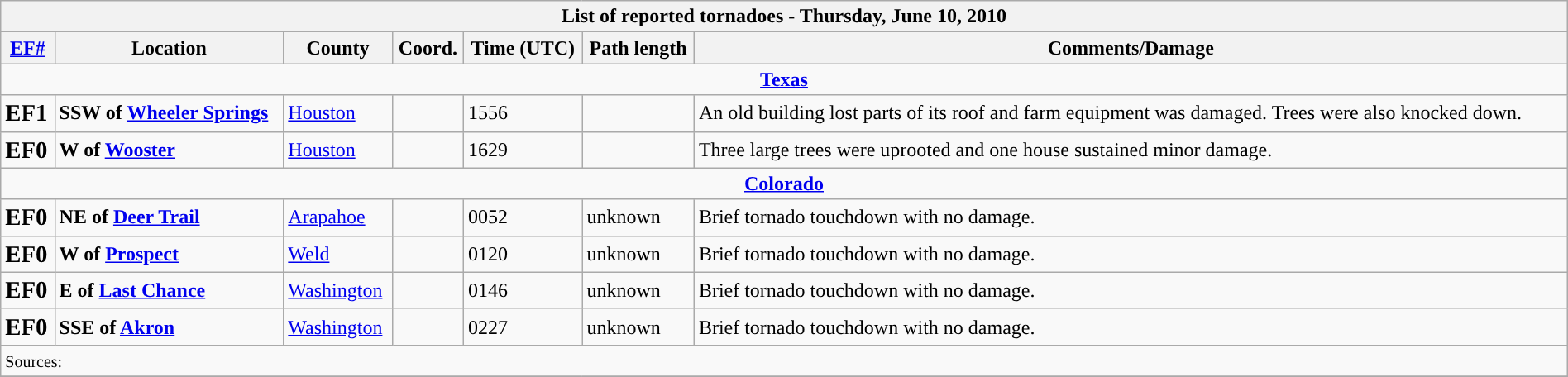<table class="wikitable collapsible" width="100%">
<tr>
<th colspan="7">List of reported tornadoes - Thursday, June 10, 2010</th>
</tr>
<tr>
<th><a href='#'>EF#</a></th>
<th>Location</th>
<th>County</th>
<th>Coord.</th>
<th>Time (UTC)</th>
<th>Path length</th>
<th>Comments/Damage</th>
</tr>
<tr>
<td colspan="7" align=center><strong><a href='#'>Texas</a></strong></td>
</tr>
<tr>
<td><big><strong>EF1</strong></big></td>
<td><strong>SSW of <a href='#'>Wheeler Springs</a></strong></td>
<td><a href='#'>Houston</a></td>
<td></td>
<td>1556</td>
<td></td>
<td>An old building lost parts of its roof and farm equipment was damaged. Trees were also knocked down.</td>
</tr>
<tr>
<td><big><strong>EF0</strong></big></td>
<td><strong>W of <a href='#'>Wooster</a></strong></td>
<td><a href='#'>Houston</a></td>
<td></td>
<td>1629</td>
<td></td>
<td>Three large trees were uprooted and one house sustained minor damage.</td>
</tr>
<tr>
<td colspan="7" align=center><strong><a href='#'>Colorado</a></strong></td>
</tr>
<tr>
<td><big><strong>EF0</strong></big></td>
<td><strong>NE of <a href='#'>Deer Trail</a></strong></td>
<td><a href='#'>Arapahoe</a></td>
<td></td>
<td>0052</td>
<td>unknown</td>
<td>Brief tornado touchdown with no damage.</td>
</tr>
<tr>
<td><big><strong>EF0</strong></big></td>
<td><strong>W of <a href='#'>Prospect</a></strong></td>
<td><a href='#'>Weld</a></td>
<td></td>
<td>0120</td>
<td>unknown</td>
<td>Brief tornado touchdown with no damage.</td>
</tr>
<tr>
<td><big><strong>EF0</strong></big></td>
<td><strong>E of <a href='#'>Last Chance</a></strong></td>
<td><a href='#'>Washington</a></td>
<td></td>
<td>0146</td>
<td>unknown</td>
<td>Brief tornado touchdown with no damage.</td>
</tr>
<tr>
<td><big><strong>EF0</strong></big></td>
<td><strong>SSE of <a href='#'>Akron</a></strong></td>
<td><a href='#'>Washington</a></td>
<td></td>
<td>0227</td>
<td>unknown</td>
<td>Brief tornado touchdown with no damage.</td>
</tr>
<tr>
<td colspan="7"><small>Sources: </small></td>
</tr>
<tr>
</tr>
</table>
